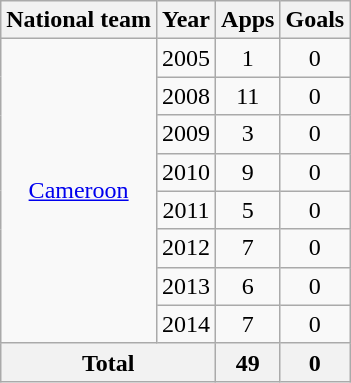<table class="wikitable" style="text-align:center">
<tr>
<th>National team</th>
<th>Year</th>
<th>Apps</th>
<th>Goals</th>
</tr>
<tr>
<td rowspan="8"><a href='#'>Cameroon</a></td>
<td>2005</td>
<td>1</td>
<td>0</td>
</tr>
<tr>
<td>2008</td>
<td>11</td>
<td>0</td>
</tr>
<tr>
<td>2009</td>
<td>3</td>
<td>0</td>
</tr>
<tr>
<td>2010</td>
<td>9</td>
<td>0</td>
</tr>
<tr>
<td>2011</td>
<td>5</td>
<td>0</td>
</tr>
<tr>
<td>2012</td>
<td>7</td>
<td>0</td>
</tr>
<tr>
<td>2013</td>
<td>6</td>
<td>0</td>
</tr>
<tr>
<td>2014</td>
<td>7</td>
<td>0</td>
</tr>
<tr>
<th colspan="2">Total</th>
<th>49</th>
<th>0</th>
</tr>
</table>
